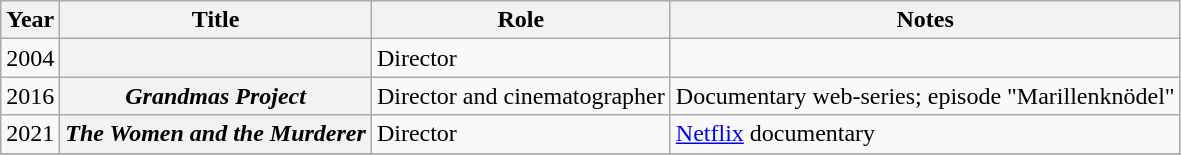<table class="wikitable plainrowheaders sortable">
<tr>
<th scope="col">Year</th>
<th scope="col">Title</th>
<th scope="col">Role</th>
<th class="unsortable">Notes</th>
</tr>
<tr>
<td>2004</td>
<th scope="row"></th>
<td>Director</td>
<td></td>
</tr>
<tr>
<td>2016</td>
<th scope="row"><em>Grandmas Project</em></th>
<td>Director and cinematographer</td>
<td>Documentary web-series; episode "Marillenknödel"</td>
</tr>
<tr>
<td>2021</td>
<th scope="row"><em>The Women and the Murderer</em></th>
<td>Director</td>
<td><a href='#'>Netflix</a> documentary</td>
</tr>
<tr>
</tr>
</table>
